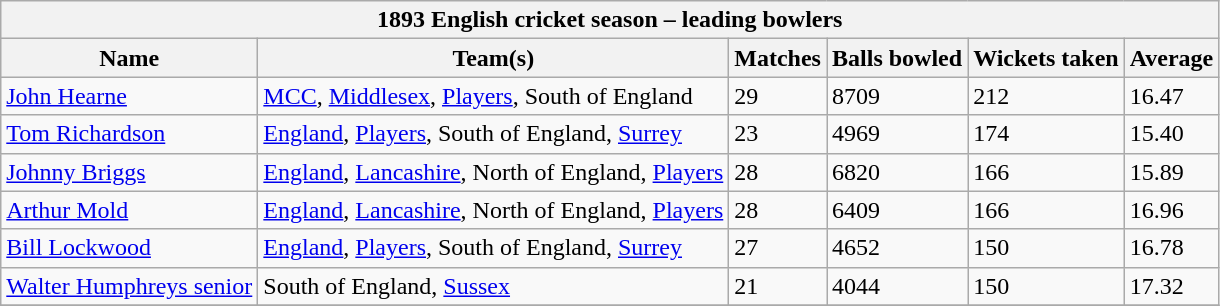<table class="wikitable">
<tr>
<th bgcolor="#efefef" colspan="6">1893 English cricket season – leading bowlers</th>
</tr>
<tr bgcolor="#efefef">
<th>Name</th>
<th>Team(s)</th>
<th>Matches</th>
<th>Balls bowled</th>
<th>Wickets taken</th>
<th>Average</th>
</tr>
<tr>
<td><a href='#'>John Hearne</a></td>
<td><a href='#'>MCC</a>, <a href='#'>Middlesex</a>, <a href='#'>Players</a>, South of England</td>
<td>29</td>
<td>8709</td>
<td>212</td>
<td>16.47</td>
</tr>
<tr>
<td><a href='#'>Tom Richardson</a></td>
<td><a href='#'>England</a>, <a href='#'>Players</a>, South of England, <a href='#'>Surrey</a></td>
<td>23</td>
<td>4969</td>
<td>174</td>
<td>15.40</td>
</tr>
<tr>
<td><a href='#'>Johnny Briggs</a></td>
<td><a href='#'>England</a>, <a href='#'>Lancashire</a>, North of England, <a href='#'>Players</a></td>
<td>28</td>
<td>6820</td>
<td>166</td>
<td>15.89</td>
</tr>
<tr>
<td><a href='#'>Arthur Mold</a></td>
<td><a href='#'>England</a>, <a href='#'>Lancashire</a>, North of England, <a href='#'>Players</a></td>
<td>28</td>
<td>6409</td>
<td>166</td>
<td>16.96</td>
</tr>
<tr>
<td><a href='#'>Bill Lockwood</a></td>
<td><a href='#'>England</a>, <a href='#'>Players</a>, South of England, <a href='#'>Surrey</a></td>
<td>27</td>
<td>4652</td>
<td>150</td>
<td>16.78</td>
</tr>
<tr>
<td><a href='#'>Walter Humphreys senior</a></td>
<td>South of England, <a href='#'>Sussex</a></td>
<td>21</td>
<td>4044</td>
<td>150</td>
<td>17.32</td>
</tr>
<tr>
</tr>
</table>
